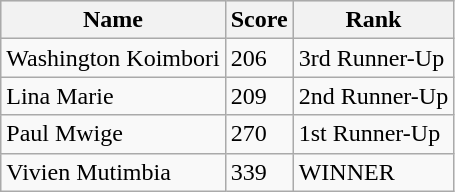<table class="wikitable">
<tr style="background:#e0e0e0;">
<th>Name</th>
<th>Score</th>
<th>Rank</th>
</tr>
<tr style="background:#f9f9f9;">
<td>Washington Koimbori</td>
<td>206</td>
<td>3rd Runner-Up</td>
</tr>
<tr style="background:#f9f9f9;">
<td>Lina Marie</td>
<td>209</td>
<td>2nd Runner-Up</td>
</tr>
<tr style="background:#f9f9f9;">
<td>Paul Mwige</td>
<td>270</td>
<td>1st Runner-Up</td>
</tr>
<tr style="background:#f9f9f9;">
<td>Vivien Mutimbia</td>
<td>339</td>
<td>WINNER</td>
</tr>
</table>
